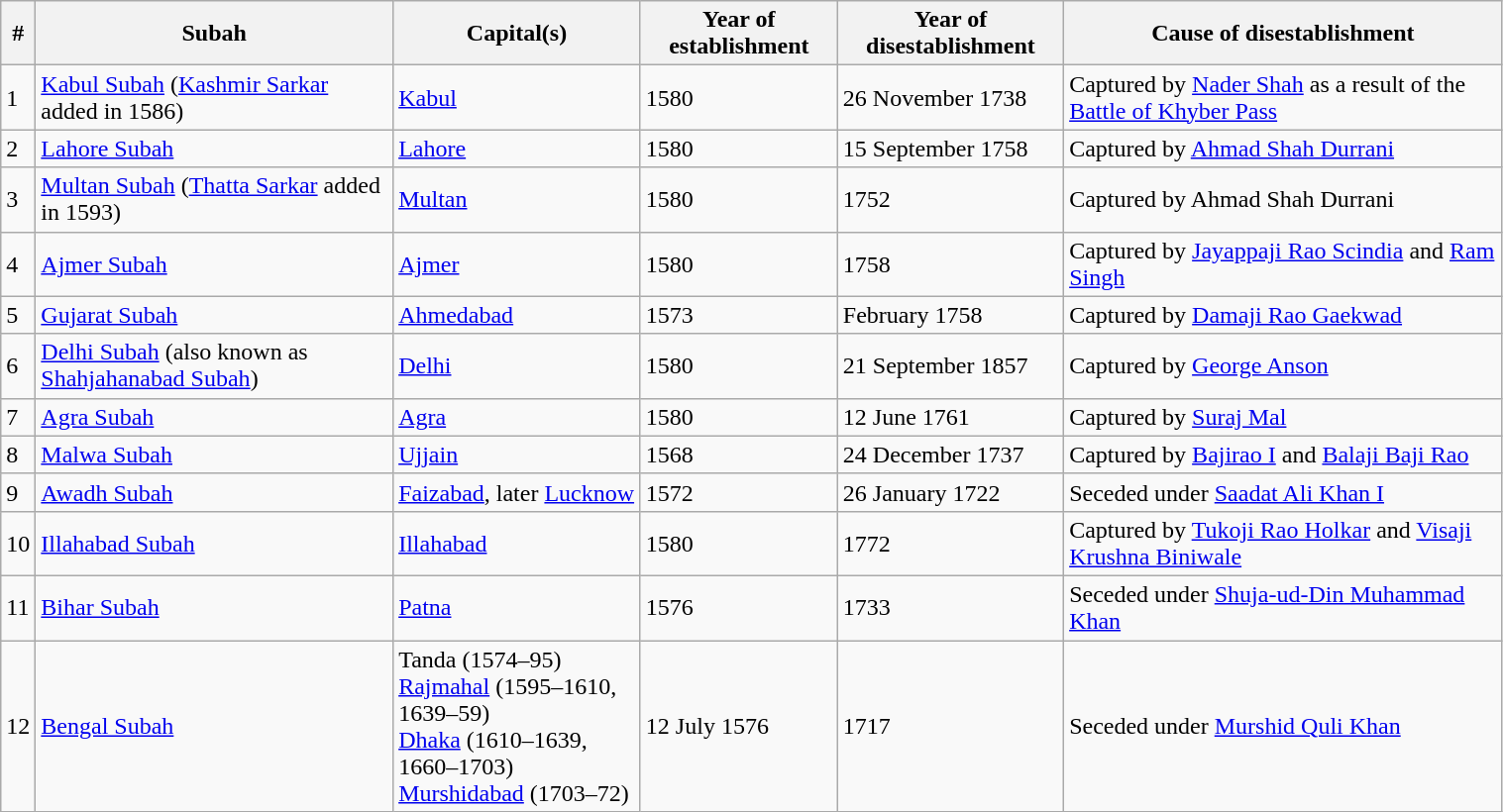<table class="wikitable" style="width:80%; text-align:left" border="1" align="center">
<tr>
<th>#</th>
<th>Subah</th>
<th>Capital(s)</th>
<th>Year of establishment</th>
<th>Year of disestablishment</th>
<th>Cause of disestablishment</th>
</tr>
<tr>
<td>1</td>
<td><a href='#'>Kabul Subah</a> (<a href='#'>Kashmir Sarkar</a> added in 1586)</td>
<td><a href='#'>Kabul</a></td>
<td>1580</td>
<td>26 November 1738</td>
<td>Captured by <a href='#'>Nader Shah</a> as a result of the <a href='#'>Battle of Khyber Pass</a></td>
</tr>
<tr>
<td>2</td>
<td><a href='#'>Lahore Subah</a></td>
<td><a href='#'>Lahore</a></td>
<td>1580</td>
<td>15 September 1758</td>
<td>Captured by <a href='#'>Ahmad Shah Durrani</a></td>
</tr>
<tr>
<td>3</td>
<td><a href='#'>Multan Subah</a> (<a href='#'>Thatta Sarkar</a> added in 1593)</td>
<td><a href='#'>Multan</a></td>
<td>1580</td>
<td>1752</td>
<td>Captured by Ahmad Shah Durrani</td>
</tr>
<tr>
<td>4</td>
<td><a href='#'>Ajmer Subah</a></td>
<td><a href='#'>Ajmer</a></td>
<td>1580</td>
<td>1758</td>
<td>Captured by <a href='#'>Jayappaji Rao Scindia</a> and <a href='#'>Ram Singh</a></td>
</tr>
<tr>
<td>5</td>
<td><a href='#'>Gujarat Subah</a></td>
<td><a href='#'>Ahmedabad</a></td>
<td>1573</td>
<td>February 1758</td>
<td>Captured by <a href='#'>Damaji Rao Gaekwad</a></td>
</tr>
<tr>
<td>6</td>
<td><a href='#'>Delhi Subah</a> (also known as <a href='#'>Shahjahanabad Subah</a>)</td>
<td><a href='#'>Delhi</a></td>
<td>1580</td>
<td>21 September 1857</td>
<td>Captured by <a href='#'>George Anson</a></td>
</tr>
<tr>
<td>7</td>
<td><a href='#'>Agra Subah</a></td>
<td><a href='#'>Agra</a></td>
<td>1580</td>
<td>12 June 1761</td>
<td>Captured by <a href='#'>Suraj Mal</a></td>
</tr>
<tr>
<td>8</td>
<td><a href='#'>Malwa Subah</a></td>
<td><a href='#'>Ujjain</a></td>
<td>1568</td>
<td>24 December 1737</td>
<td>Captured by <a href='#'>Bajirao I</a> and <a href='#'>Balaji Baji Rao</a></td>
</tr>
<tr>
<td>9</td>
<td><a href='#'>Awadh Subah</a></td>
<td><a href='#'>Faizabad</a>, later <a href='#'>Lucknow</a></td>
<td>1572</td>
<td>26 January 1722</td>
<td>Seceded under <a href='#'>Saadat Ali Khan I</a></td>
</tr>
<tr>
<td>10</td>
<td><a href='#'>Illahabad Subah</a></td>
<td><a href='#'>Illahabad</a></td>
<td>1580</td>
<td>1772</td>
<td>Captured by <a href='#'>Tukoji Rao Holkar</a> and <a href='#'>Visaji Krushna Biniwale</a></td>
</tr>
<tr>
<td>11</td>
<td><a href='#'>Bihar Subah</a></td>
<td><a href='#'>Patna</a></td>
<td>1576</td>
<td>1733</td>
<td>Seceded under <a href='#'>Shuja-ud-Din Muhammad Khan</a></td>
</tr>
<tr>
<td>12</td>
<td><a href='#'>Bengal Subah</a></td>
<td>Tanda (1574–95)<br><a href='#'>Rajmahal</a> (1595–1610, 1639–59)<br><a href='#'>Dhaka</a> (1610–1639, 1660–1703)<br><a href='#'>Murshidabad</a> (1703–72)</td>
<td>12 July 1576</td>
<td>1717</td>
<td>Seceded under <a href='#'>Murshid Quli Khan</a></td>
</tr>
</table>
